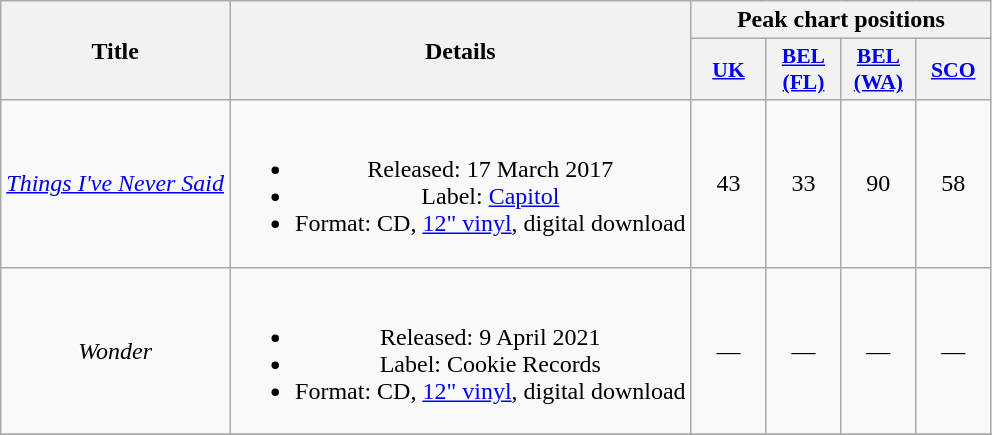<table class="wikitable plainrowheaders" style="text-align:center;">
<tr>
<th scope="col" rowspan="2">Title</th>
<th scope="col" rowspan="2">Details</th>
<th scope="col" colspan="4">Peak chart positions</th>
</tr>
<tr>
<th scope="col" style="width:3em;font-size:90%;"><a href='#'>UK</a><br></th>
<th scope="col" style="width:3em;font-size:90%;"><a href='#'>BEL (FL)</a><br></th>
<th scope="col" style="width:3em;font-size:90%;"><a href='#'>BEL (WA)</a><br></th>
<th scope="col" style="width:3em;font-size:90%;"><a href='#'>SCO</a><br></th>
</tr>
<tr>
<td><em><a href='#'>Things I've Never Said</a></em></td>
<td><br><ul><li>Released: 17 March 2017</li><li>Label: <a href='#'>Capitol</a></li><li>Format: CD, <a href='#'>12" vinyl</a>, digital download</li></ul></td>
<td>43</td>
<td>33</td>
<td>90</td>
<td>58</td>
</tr>
<tr>
<td><em>Wonder</em></td>
<td><br><ul><li>Released: 9 April 2021</li><li>Label: Cookie Records</li><li>Format: CD, <a href='#'>12" vinyl</a>, digital download</li></ul></td>
<td>—</td>
<td>—</td>
<td>—</td>
<td>—</td>
</tr>
<tr>
</tr>
</table>
